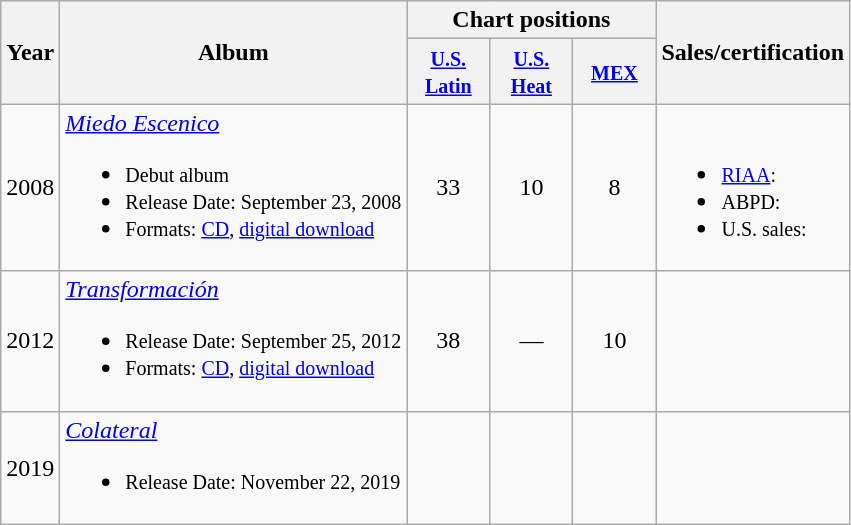<table class="wikitable">
<tr>
<th rowspan="2">Year</th>
<th rowspan="2">Album</th>
<th colspan="3">Chart positions</th>
<th rowspan="2">Sales/certification</th>
</tr>
<tr>
<th style="width:3em;font-size:100%"><small><a href='#'>U.S. Latin</a></small></th>
<th style="width:3em;font-size:100%"><small><a href='#'>U.S. Heat</a></small></th>
<th style="width:3em;font-size:100%"><small><a href='#'>MEX</a></small></th>
</tr>
<tr>
<td>2008</td>
<td><em><a href='#'>Miedo Escenico</a></em><br><ul><li><small>Debut album</small></li><li><small>Release Date: September 23, 2008</small></li><li><small>Formats: <a href='#'>CD</a>, <a href='#'>digital download</a></small></li></ul></td>
<td style="text-align:center;">33</td>
<td style="text-align:center;">10</td>
<td style="text-align:center;">8</td>
<td align="left"><br><ul><li><small><a href='#'>RIAA</a>:</small></li><li><small>ABPD:</small></li><li><small>U.S. sales:</small></li></ul></td>
</tr>
<tr>
<td>2012</td>
<td><em><a href='#'>Transformación</a></em><br><ul><li><small>Release Date: September 25, 2012</small></li><li><small>Formats: <a href='#'>CD</a>, <a href='#'>digital download</a></small></li></ul></td>
<td style="text-align:center;">38</td>
<td style="text-align:center;">—</td>
<td style="text-align:center;">10</td>
<td align="left"></td>
</tr>
<tr>
<td>2019</td>
<td><em><a href='#'>Colateral</a></em><br><ul><li><small>Release Date: November 22, 2019</small></li></ul></td>
<td></td>
<td></td>
<td></td>
<td align="left"></td>
</tr>
</table>
